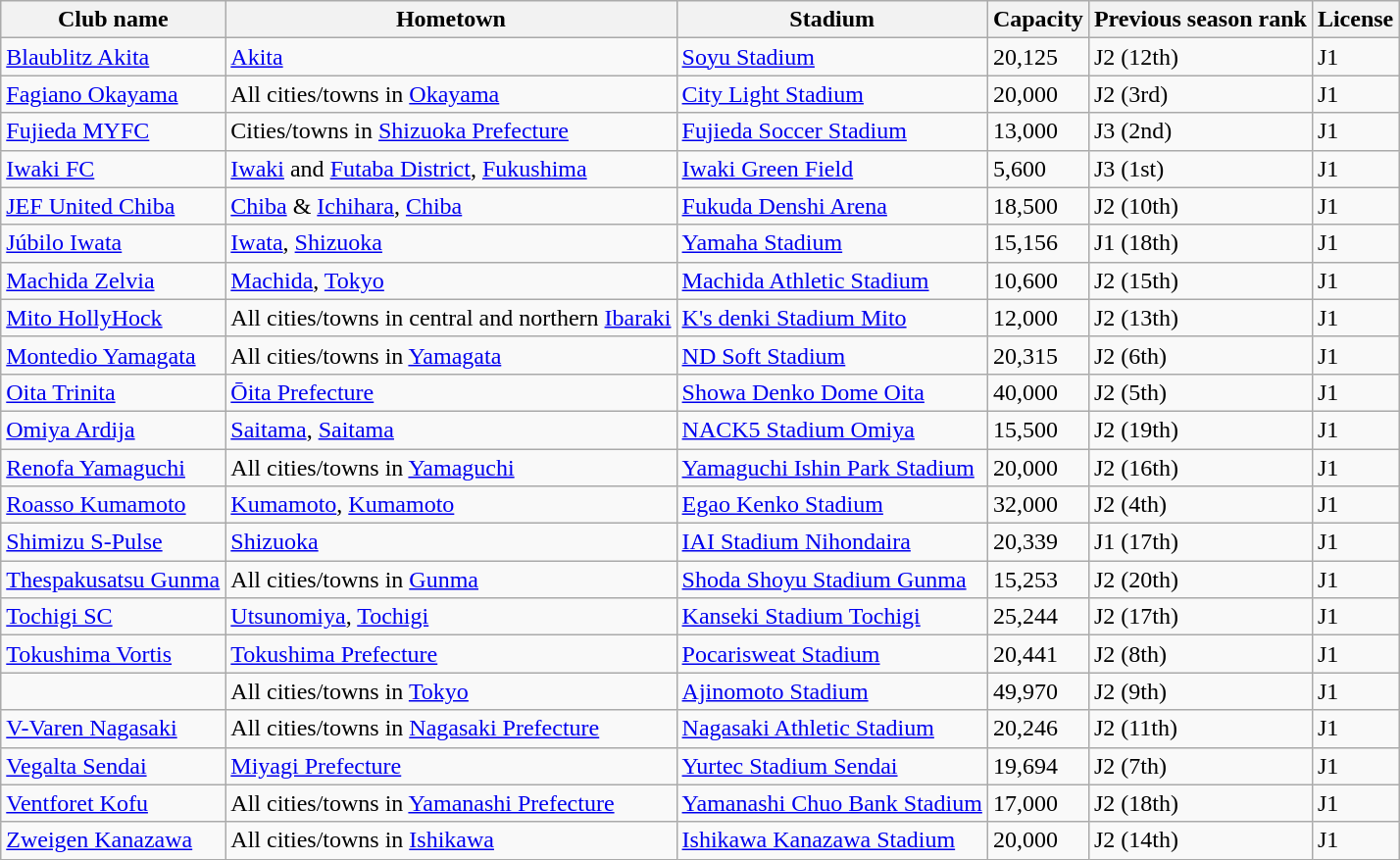<table class="wikitable sortable">
<tr>
<th>Club name</th>
<th>Hometown</th>
<th>Stadium</th>
<th>Capacity</th>
<th>Previous season rank</th>
<th>License</th>
</tr>
<tr>
<td><a href='#'>Blaublitz Akita</a></td>
<td><a href='#'>Akita</a></td>
<td><a href='#'>Soyu Stadium</a></td>
<td>20,125</td>
<td>J2 (12th)</td>
<td>J1</td>
</tr>
<tr>
<td><a href='#'>Fagiano Okayama</a></td>
<td>All cities/towns in <a href='#'>Okayama</a></td>
<td><a href='#'>City Light Stadium</a></td>
<td>20,000</td>
<td>J2 (3rd)</td>
<td>J1</td>
</tr>
<tr>
<td><a href='#'>Fujieda MYFC</a></td>
<td>Cities/towns in <a href='#'>Shizuoka Prefecture</a></td>
<td><a href='#'>Fujieda Soccer Stadium</a></td>
<td>13,000</td>
<td> J3 (2nd)</td>
<td>J1</td>
</tr>
<tr>
<td><a href='#'>Iwaki FC</a></td>
<td><a href='#'>Iwaki</a> and <a href='#'>Futaba District</a>, <a href='#'>Fukushima</a></td>
<td><a href='#'>Iwaki Green Field</a></td>
<td>5,600</td>
<td> J3 (1st)</td>
<td>J1</td>
</tr>
<tr>
<td><a href='#'>JEF United Chiba</a></td>
<td><a href='#'>Chiba</a> & <a href='#'>Ichihara</a>, <a href='#'>Chiba</a></td>
<td><a href='#'>Fukuda Denshi Arena</a></td>
<td>18,500</td>
<td>J2 (10th)</td>
<td>J1</td>
</tr>
<tr>
<td><a href='#'>Júbilo Iwata</a></td>
<td><a href='#'>Iwata</a>, <a href='#'>Shizuoka</a></td>
<td><a href='#'>Yamaha Stadium</a></td>
<td>15,156</td>
<td> J1 (18th)</td>
<td>J1</td>
</tr>
<tr>
<td><a href='#'>Machida Zelvia</a></td>
<td><a href='#'>Machida</a>, <a href='#'>Tokyo</a></td>
<td><a href='#'>Machida Athletic Stadium</a></td>
<td>10,600</td>
<td>J2 (15th)</td>
<td>J1</td>
</tr>
<tr>
<td><a href='#'>Mito HollyHock</a></td>
<td>All cities/towns in central and northern <a href='#'>Ibaraki</a></td>
<td><a href='#'>K's denki Stadium Mito</a></td>
<td>12,000</td>
<td>J2 (13th)</td>
<td>J1</td>
</tr>
<tr>
<td><a href='#'>Montedio Yamagata</a></td>
<td>All cities/towns in <a href='#'>Yamagata</a></td>
<td><a href='#'>ND Soft Stadium</a></td>
<td>20,315</td>
<td>J2 (6th)</td>
<td>J1</td>
</tr>
<tr>
<td><a href='#'>Oita Trinita</a></td>
<td><a href='#'>Ōita Prefecture</a></td>
<td><a href='#'>Showa Denko Dome Oita</a></td>
<td>40,000</td>
<td>J2 (5th)</td>
<td>J1</td>
</tr>
<tr>
<td><a href='#'>Omiya Ardija</a></td>
<td><a href='#'>Saitama</a>, <a href='#'>Saitama</a></td>
<td><a href='#'>NACK5 Stadium Omiya</a></td>
<td>15,500</td>
<td>J2 (19th)</td>
<td>J1</td>
</tr>
<tr>
<td><a href='#'>Renofa Yamaguchi</a></td>
<td>All cities/towns in <a href='#'>Yamaguchi</a></td>
<td><a href='#'>Yamaguchi Ishin Park Stadium</a></td>
<td>20,000</td>
<td>J2 (16th)</td>
<td>J1</td>
</tr>
<tr>
<td><a href='#'>Roasso Kumamoto</a></td>
<td><a href='#'>Kumamoto</a>, <a href='#'>Kumamoto</a></td>
<td><a href='#'>Egao Kenko Stadium</a></td>
<td>32,000</td>
<td>J2 (4th)</td>
<td>J1</td>
</tr>
<tr>
<td><a href='#'>Shimizu S-Pulse</a></td>
<td><a href='#'>Shizuoka</a></td>
<td><a href='#'>IAI Stadium Nihondaira</a></td>
<td>20,339</td>
<td> J1 (17th)</td>
<td>J1</td>
</tr>
<tr>
<td><a href='#'>Thespakusatsu Gunma</a></td>
<td>All cities/towns in <a href='#'>Gunma</a></td>
<td><a href='#'>Shoda Shoyu Stadium Gunma</a></td>
<td>15,253</td>
<td>J2 (20th)</td>
<td>J1</td>
</tr>
<tr>
<td><a href='#'>Tochigi SC</a></td>
<td><a href='#'>Utsunomiya</a>, <a href='#'>Tochigi</a></td>
<td><a href='#'>Kanseki Stadium Tochigi</a></td>
<td>25,244</td>
<td>J2 (17th)</td>
<td>J1</td>
</tr>
<tr>
<td><a href='#'>Tokushima Vortis</a></td>
<td><a href='#'>Tokushima Prefecture</a></td>
<td><a href='#'>Pocarisweat Stadium</a></td>
<td>20,441</td>
<td>J2 (8th)</td>
<td>J1</td>
</tr>
<tr>
<td></td>
<td>All cities/towns in <a href='#'>Tokyo</a></td>
<td><a href='#'>Ajinomoto Stadium</a></td>
<td>49,970</td>
<td>J2 (9th)</td>
<td>J1</td>
</tr>
<tr>
<td><a href='#'>V-Varen Nagasaki</a></td>
<td>All cities/towns in <a href='#'>Nagasaki Prefecture</a></td>
<td><a href='#'>Nagasaki Athletic Stadium</a></td>
<td>20,246</td>
<td>J2 (11th)</td>
<td>J1</td>
</tr>
<tr>
<td><a href='#'>Vegalta Sendai</a></td>
<td><a href='#'>Miyagi Prefecture</a></td>
<td><a href='#'>Yurtec Stadium Sendai</a></td>
<td>19,694</td>
<td>J2 (7th)</td>
<td>J1</td>
</tr>
<tr>
<td><a href='#'>Ventforet Kofu</a></td>
<td>All cities/towns in <a href='#'>Yamanashi Prefecture</a></td>
<td><a href='#'>Yamanashi Chuo Bank Stadium</a></td>
<td>17,000</td>
<td>J2 (18th)</td>
<td>J1</td>
</tr>
<tr>
<td><a href='#'>Zweigen Kanazawa</a></td>
<td>All cities/towns in <a href='#'>Ishikawa</a></td>
<td><a href='#'>Ishikawa Kanazawa Stadium</a></td>
<td>20,000</td>
<td>J2 (14th)</td>
<td>J1</td>
</tr>
</table>
